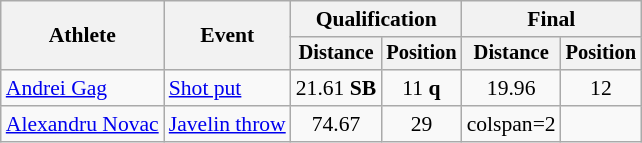<table class=wikitable style="font-size:90%">
<tr>
<th rowspan="2">Athlete</th>
<th rowspan="2">Event</th>
<th colspan="2">Qualification</th>
<th colspan="2">Final</th>
</tr>
<tr style="font-size:95%">
<th>Distance</th>
<th>Position</th>
<th>Distance</th>
<th>Position</th>
</tr>
<tr style=text-align:center>
<td style=text-align:left><a href='#'>Andrei Gag</a></td>
<td style=text-align:left><a href='#'>Shot put</a></td>
<td>21.61 <strong>SB</strong></td>
<td>11 <strong>q</strong></td>
<td>19.96</td>
<td>12</td>
</tr>
<tr style=text-align:center>
<td style=text-align:left><a href='#'>Alexandru Novac</a></td>
<td style=text-align:left><a href='#'>Javelin throw</a></td>
<td>74.67</td>
<td>29</td>
<td>colspan=2 </td>
</tr>
</table>
